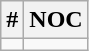<table class="wikitable">
<tr>
<th>#</th>
<th>NOC</th>
</tr>
<tr>
<td></td>
<td></td>
</tr>
</table>
